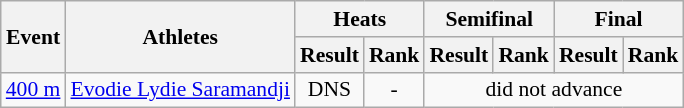<table class="wikitable" border="1" style="font-size:90%">
<tr>
<th rowspan="2">Event</th>
<th rowspan="2">Athletes</th>
<th colspan="2">Heats</th>
<th colspan="2">Semifinal</th>
<th colspan="2">Final</th>
</tr>
<tr>
<th>Result</th>
<th>Rank</th>
<th>Result</th>
<th>Rank</th>
<th>Result</th>
<th>Rank</th>
</tr>
<tr>
<td><a href='#'>400 m</a></td>
<td><a href='#'>Evodie Lydie Saramandji</a></td>
<td align=center>DNS</td>
<td align=center>-</td>
<td align=center colspan=4>did not advance</td>
</tr>
</table>
